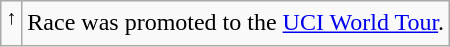<table class=wikitable>
<tr>
<td><sup>↑</sup></td>
<td>Race was promoted to the <a href='#'>UCI World Tour</a>.</td>
</tr>
</table>
